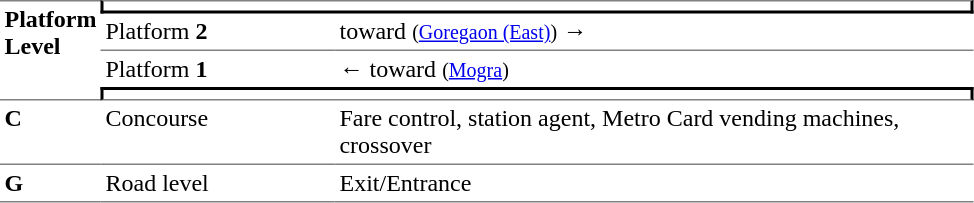<table border=0 cellspacing=0 cellpadding=3>
<tr>
<td style="border-bottom:solid 1px gray;vertical-align:top;border-top:solid 1px gray;" rowspan=4;><strong>Platform Level</strong></td>
<td style="border-top:solid 1px gray;border-right:solid 2px black;border-left:solid 2px black;border-bottom:solid 2px black;text-align:center;" colspan=2></td>
</tr>
<tr>
<td style="border-bottom:solid 1px gray;" width=150>Platform <span><strong>2</strong></span></td>
<td style="border-bottom:solid 1px gray;" width=390>  toward  <small>(<a href='#'>Goregaon (East)</a>)</small> →</td>
</tr>
<tr>
<td>Platform <span><strong>1</strong></span></td>
<td>←  toward  <small>(<a href='#'>Mogra</a>)</small></td>
</tr>
<tr>
<td style="border-top:solid 2px black;border-right:solid 2px black;border-left:solid 2px black;border-bottom:solid 1px gray;text-align:center;" colspan=2></td>
</tr>
<tr>
<td style="vertical-align:top"><strong>C</strong></td>
<td style="vertical-align:top">Concourse</td>
<td style="vertical-align:top">Fare control, station agent, Metro Card vending machines, crossover</td>
</tr>
<tr>
<td style="border-bottom:solid 1px gray;border-top:solid 1px gray; vertical-align:top" width=50><strong>G</strong></td>
<td style="border-top:solid 1px gray;border-bottom:solid 1px gray; vertical-align:top" width=100>Road level</td>
<td style="border-top:solid 1px gray;border-bottom:solid 1px gray; vertical-align:top" width=420>Exit/Entrance</td>
</tr>
</table>
